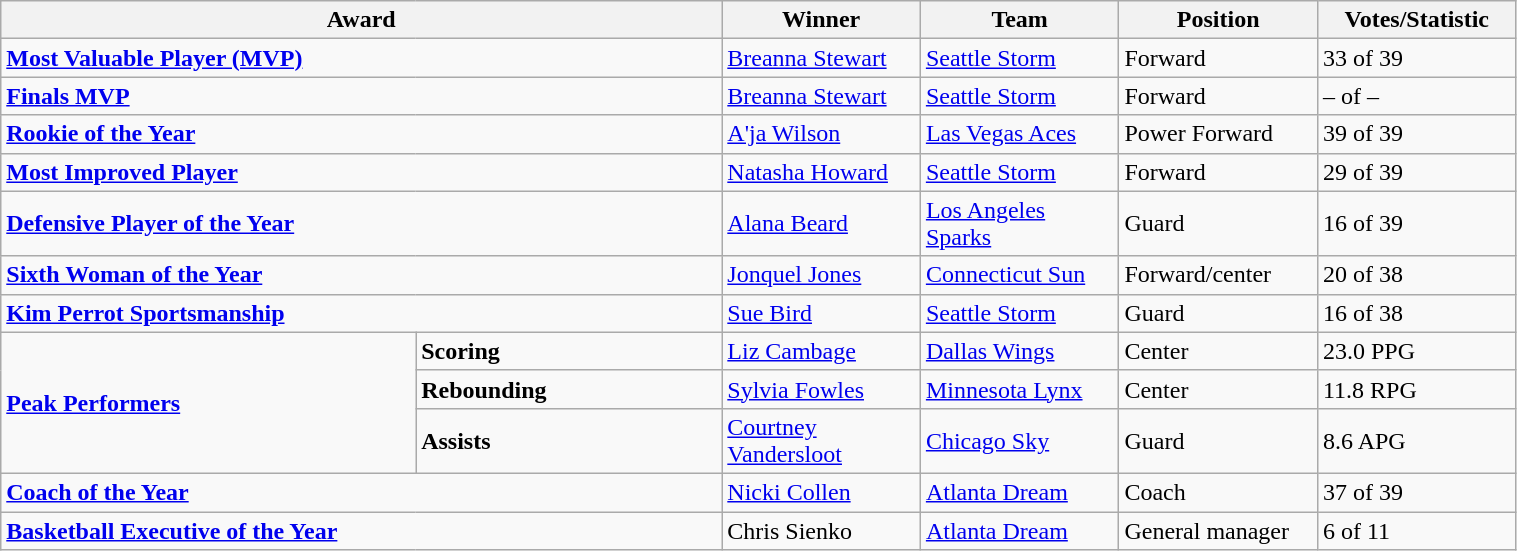<table class="wikitable" style="width: 80%">
<tr>
<th colspan=2 width=150>Award</th>
<th width=125>Winner</th>
<th width="125">Team</th>
<th width="125">Position</th>
<th width=125>Votes/Statistic</th>
</tr>
<tr>
<td colspan=2><strong><a href='#'>Most Valuable Player (MVP)</a></strong></td>
<td><a href='#'>Breanna Stewart</a></td>
<td><a href='#'>Seattle Storm</a></td>
<td>Forward</td>
<td>33 of 39</td>
</tr>
<tr>
<td colspan=2><strong><a href='#'>Finals MVP</a></strong></td>
<td><a href='#'>Breanna Stewart</a></td>
<td><a href='#'>Seattle Storm</a></td>
<td>Forward</td>
<td>– of –</td>
</tr>
<tr>
<td colspan=2><strong><a href='#'>Rookie of the Year</a></strong></td>
<td><a href='#'>A'ja Wilson</a></td>
<td><a href='#'>Las Vegas Aces</a></td>
<td>Power Forward</td>
<td>39 of 39</td>
</tr>
<tr>
<td colspan=2><strong><a href='#'>Most Improved Player</a></strong></td>
<td><a href='#'>Natasha Howard</a></td>
<td><a href='#'>Seattle Storm</a></td>
<td>Forward</td>
<td>29 of 39</td>
</tr>
<tr>
<td colspan=2><strong><a href='#'>Defensive Player of the Year</a></strong></td>
<td><a href='#'>Alana Beard</a></td>
<td><a href='#'>Los Angeles Sparks</a></td>
<td>Guard</td>
<td>16 of 39</td>
</tr>
<tr>
<td colspan=2><strong><a href='#'>Sixth Woman of the Year</a></strong></td>
<td><a href='#'>Jonquel Jones</a></td>
<td><a href='#'>Connecticut Sun</a></td>
<td>Forward/center</td>
<td>20 of 38</td>
</tr>
<tr>
<td colspan=2><strong><a href='#'>Kim Perrot Sportsmanship</a></strong></td>
<td><a href='#'>Sue Bird</a></td>
<td><a href='#'>Seattle Storm</a></td>
<td>Guard</td>
<td>16 of 38</td>
</tr>
<tr>
<td rowspan="3"><strong><a href='#'>Peak Performers</a></strong></td>
<td><strong>Scoring</strong></td>
<td><a href='#'>Liz Cambage</a></td>
<td><a href='#'>Dallas Wings</a></td>
<td>Center</td>
<td>23.0 PPG</td>
</tr>
<tr>
<td><strong>Rebounding</strong></td>
<td><a href='#'>Sylvia Fowles</a></td>
<td><a href='#'>Minnesota Lynx</a></td>
<td>Center</td>
<td>11.8 RPG</td>
</tr>
<tr>
<td><strong>Assists</strong></td>
<td><a href='#'>Courtney Vandersloot</a></td>
<td><a href='#'>Chicago Sky</a></td>
<td>Guard</td>
<td>8.6 APG</td>
</tr>
<tr>
<td colspan=2><strong><a href='#'>Coach of the Year</a></strong></td>
<td><a href='#'>Nicki Collen</a></td>
<td><a href='#'>Atlanta Dream</a></td>
<td>Coach</td>
<td>37 of 39</td>
</tr>
<tr>
<td colspan=2><strong><a href='#'>Basketball Executive of the Year</a></strong></td>
<td>Chris Sienko</td>
<td><a href='#'>Atlanta Dream</a></td>
<td>General manager</td>
<td>6 of 11</td>
</tr>
</table>
